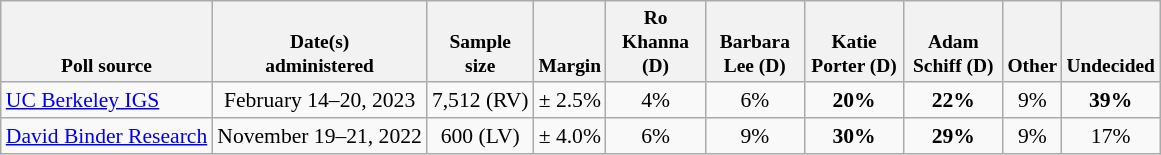<table class="wikitable tpl-blanktable" style="font-size:90%;text-align:center;">
<tr valign=bottom style="font-size:90%;">
<th>Poll source</th>
<th>Date(s)<br>administered</th>
<th>Sample<br>size</th>
<th>Margin<br></th>
<th style="width:60px;">Ro<br>Khanna (D)</th>
<th style="width:60px;">Barbara<br>Lee (D)</th>
<th style="width:60px;">Katie<br>Porter (D)</th>
<th style="width:60px;">Adam<br>Schiff (D)</th>
<th>Other</th>
<th>Undecided</th>
</tr>
<tr>
<td style="text-align:left;"><a href='#'>UC Berkeley IGS</a></td>
<td>February 14–20, 2023</td>
<td>7,512 (RV)</td>
<td>± 2.5%</td>
<td>4%</td>
<td>6%</td>
<td><strong>20%</strong></td>
<td><strong>22%</strong></td>
<td>9%</td>
<td><strong>39%</strong></td>
</tr>
<tr>
<td style="text-align:left;"><a href='#'>David Binder Research</a></td>
<td>November 19–21, 2022</td>
<td>600 (LV)</td>
<td>± 4.0%</td>
<td>6%</td>
<td>9%</td>
<td><strong>30%</strong></td>
<td><strong>29%</strong></td>
<td>9%</td>
<td>17%</td>
</tr>
</table>
